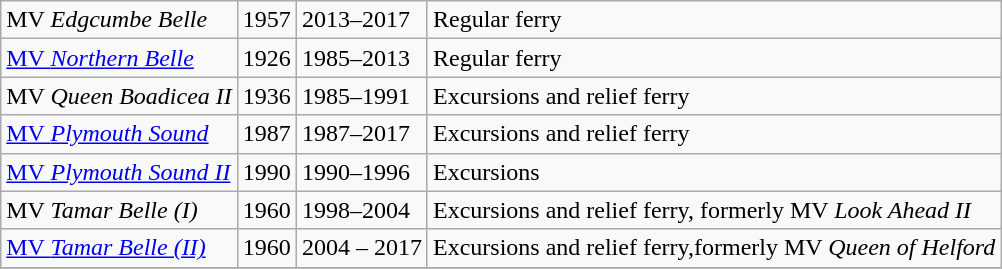<table class="wikitable">
<tr>
<td>MV <em>Edgcumbe Belle</em></td>
<td>1957</td>
<td>2013–2017</td>
<td>Regular ferry</td>
</tr>
<tr>
<td><a href='#'>MV <em>Northern Belle</em></a></td>
<td>1926</td>
<td>1985–2013</td>
<td>Regular ferry</td>
</tr>
<tr>
<td>MV <em>Queen Boadicea II</em></td>
<td>1936</td>
<td>1985–1991</td>
<td>Excursions and relief ferry</td>
</tr>
<tr>
<td><a href='#'>MV <em>Plymouth Sound</em></a></td>
<td>1987</td>
<td>1987–2017</td>
<td>Excursions and relief ferry</td>
</tr>
<tr>
<td><a href='#'>MV <em>Plymouth Sound II</em></a></td>
<td>1990</td>
<td>1990–1996</td>
<td>Excursions</td>
</tr>
<tr>
<td>MV <em>Tamar Belle (I)</em></td>
<td>1960</td>
<td>1998–2004</td>
<td>Excursions and relief ferry, formerly MV <em>Look Ahead II</em></td>
</tr>
<tr>
<td><a href='#'>MV <em>Tamar Belle (II)</em></a></td>
<td>1960</td>
<td>2004 – 2017</td>
<td>Excursions and relief ferry,formerly MV <em>Queen of Helford</em></td>
</tr>
<tr>
</tr>
</table>
